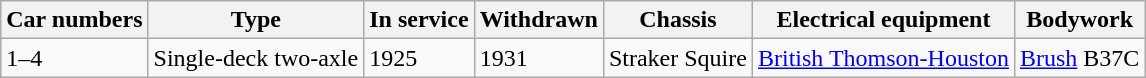<table class="wikitable">
<tr>
<th>Car numbers</th>
<th>Type</th>
<th>In service</th>
<th>Withdrawn</th>
<th>Chassis</th>
<th>Electrical equipment</th>
<th>Bodywork</th>
</tr>
<tr>
<td>1–4</td>
<td>Single-deck two-axle</td>
<td>1925</td>
<td>1931</td>
<td>Straker Squire</td>
<td><a href='#'>British Thomson-Houston</a></td>
<td><a href='#'>Brush</a> B37C</td>
</tr>
</table>
